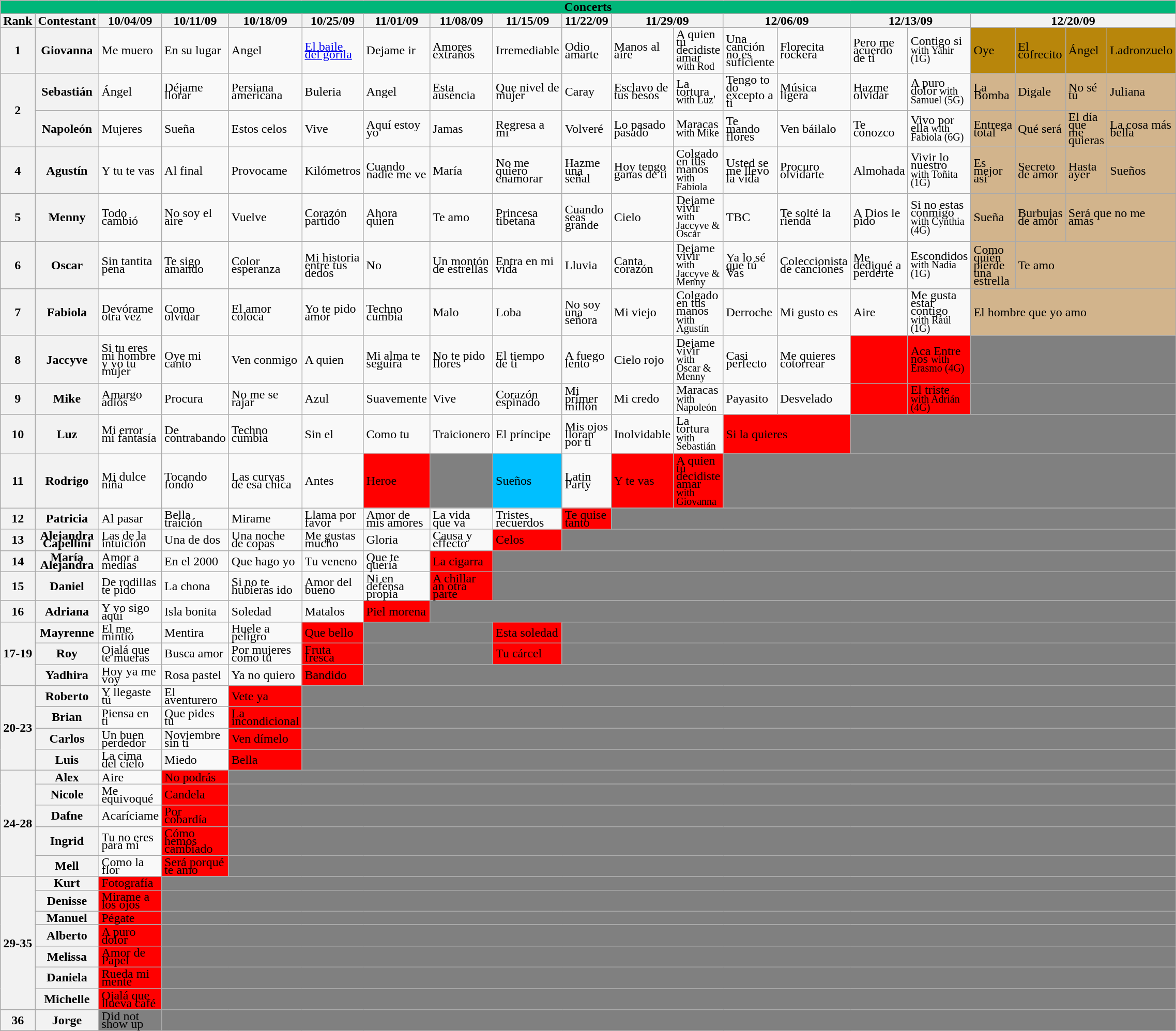<table class="wikitable collapsible collapsed" style="text-align:left; line-height:10px; line-width:12px;">
<tr>
<th colspan="20" style="background:#00B679;">Concerts</th>
</tr>
<tr>
<th>Rank</th>
<th>Contestant</th>
<th>10/04/09</th>
<th>10/11/09</th>
<th>10/18/09</th>
<th>10/25/09</th>
<th>11/01/09</th>
<th>11/08/09</th>
<th>11/15/09</th>
<th>11/22/09</th>
<th colspan="2">11/29/09</th>
<th colspan="2">12/06/09</th>
<th colspan="2">12/13/09</th>
<th colspan="4">12/20/09</th>
</tr>
<tr>
<th>1</th>
<th>Giovanna</th>
<td>Me muero</td>
<td>En su lugar</td>
<td>Angel</td>
<td><a href='#'>El baile del gorila</a></td>
<td>Dejame ir</td>
<td>Amores extraños</td>
<td>Irremediable</td>
<td>Odio amarte</td>
<td>Manos al aire</td>
<td>A quien tú decidiste amar<small> with Rod</small></td>
<td>Una canción no es suficiente</td>
<td>Florecita rockera</td>
<td>Pero me acuerdo de ti</td>
<td>Contigo si<small> with Yahir (1G)</small></td>
<td style="background:DarkGoldenRod;">Oye</td>
<td style="background:DarkGoldenRod;">El cofrecito</td>
<td style="background:DarkGoldenRod;">Ángel</td>
<td style="background:DarkGoldenRod;">Ladronzuelo</td>
</tr>
<tr>
<th rowspan=2>2</th>
<th>Sebastián</th>
<td>Ángel</td>
<td>Déjame llorar</td>
<td>Persiana americana</td>
<td>Buleria</td>
<td>Angel</td>
<td>Esta ausencia</td>
<td>Que nivel de mujer</td>
<td>Caray</td>
<td>Esclavo de tus besos</td>
<td>La tortura <small> with Luz</small>'</td>
<td>Tengo to do excepto a ti</td>
<td>Música ligera</td>
<td>Hazme olvidar</td>
<td>A puro dolor<small> with Samuel (5G)</small></td>
<td style="background:Tan;">La Bomba</td>
<td style="background:Tan;">Digale</td>
<td style="background:Tan;">No sé tú</td>
<td style="background:Tan;">Juliana</td>
</tr>
<tr>
<th>Napoleón</th>
<td>Mujeres</td>
<td>Sueña</td>
<td>Estos celos</td>
<td>Vive</td>
<td>Aquí estoy yo</td>
<td>Jamas</td>
<td>Regresa a mí</td>
<td>Volveré</td>
<td>Lo pasado pasado</td>
<td>Maracas<small> with Mike</small></td>
<td>Te mando flores</td>
<td>Ven báilalo</td>
<td>Te conozco</td>
<td>Vivo por ella<small> with Fabiola (6G)</small></td>
<td style="background:Tan;">Entrega total</td>
<td style="background:Tan;">Qué será</td>
<td style="background:Tan;">El día que me quieras</td>
<td style="background:Tan;">La cosa más bella</td>
</tr>
<tr>
<th>4</th>
<th>Agustín</th>
<td>Y tu te vas</td>
<td>Al final</td>
<td>Provocame</td>
<td>Kilómetros</td>
<td>Cuando nadie me ve</td>
<td>María</td>
<td>No me quiero enamorar</td>
<td>Hazme una señal</td>
<td>Hoy tengo ganas de ti</td>
<td>Colgado en tus manos<small> with Fabiola</small></td>
<td>Usted se me llevo la vida</td>
<td>Procuro olvidarte</td>
<td>Almohada</td>
<td>Vivir lo nuestro<small> with Toñita (1G)</small></td>
<td style="background:Tan;">Es mejor asi</td>
<td style="background:Tan;">Secreto de amor</td>
<td style="background:Tan;">Hasta ayer</td>
<td style="background:Tan;">Sueños</td>
</tr>
<tr>
<th>5</th>
<th>Menny</th>
<td>Todo cambió</td>
<td>No soy el aire</td>
<td>Vuelve</td>
<td>Corazón partido</td>
<td>Ahora quien</td>
<td>Te amo</td>
<td>Princesa tibetana</td>
<td>Cuando seas grande</td>
<td>Cielo</td>
<td>Dejame vivir<small> with Jaccyve & Oscar</small></td>
<td>TBC</td>
<td>Te solté la rienda</td>
<td>A Dios le pido</td>
<td>Si no estas conmigo<small> with Cynthia (4G)</small></td>
<td style="background:tan;">Sueña</td>
<td style="background:Tan;">Burbujas de amor</td>
<td style="background:Tan;" colspan="2">Será que no me amas</td>
</tr>
<tr>
<th>6</th>
<th>Oscar</th>
<td>Sin tantita pena</td>
<td>Te sigo amando</td>
<td>Color esperanza</td>
<td>Mi historia entre tus dedos</td>
<td>No</td>
<td>Un montón de estrellas</td>
<td>Entra en mi vida</td>
<td>Lluvia</td>
<td>Canta corazón</td>
<td>Dejame vivir<small> with Jaccyve & Menny</small></td>
<td>Ya lo sé que tú Vas</td>
<td>Coleccionista de canciones</td>
<td>Me dediqué a perderte</td>
<td>Escondidos<small> with Nadia (1G)</small></td>
<td style="background:tan;">Como quién pierde una estrella</td>
<td style="background:Tan;" colspan="3">Te amo</td>
</tr>
<tr>
<th>7</th>
<th>Fabiola</th>
<td>Devórame otra vez</td>
<td>Como olvidar</td>
<td>El amor coloca</td>
<td>Yo te pido amor</td>
<td>Techno cumbia</td>
<td>Malo</td>
<td>Loba</td>
<td>No soy una señora</td>
<td>Mi viejo</td>
<td>Colgado en tus manos<small> with Agustín</small></td>
<td>Derroche</td>
<td>Mi gusto es</td>
<td> Aire</td>
<td>Me gusta estar contigo<small> with Raúl (1G)</small></td>
<td style="background:tan;" colspan="4">El hombre que yo amo</td>
</tr>
<tr>
<th>8</th>
<th>Jaccyve</th>
<td>Si tu eres mi hombre y yo tu mujer</td>
<td>Oye mi canto</td>
<td>Ven conmigo</td>
<td>A quien</td>
<td>Mi alma te seguirá</td>
<td>No te pido flores</td>
<td>El tiempo de ti</td>
<td>A fuego lento</td>
<td>Cielo rojo</td>
<td>Dejame vivir<small> with Oscar & Menny</small></td>
<td>Casi perfecto</td>
<td>Me quieres cotorrear</td>
<td style="background:red;"></td>
<td style="background:red;">Aca Entre nos <small> with Erasmo (4G)</small></td>
<td style="background:gray;" colspan="6"></td>
</tr>
<tr>
<th>9</th>
<th>Mike</th>
<td>Amargo adiós</td>
<td>Procura</td>
<td>No me se rajar</td>
<td>Azul</td>
<td>Suavemente</td>
<td>Vive</td>
<td>Corazón espinado</td>
<td>Mi primer millón</td>
<td>Mi credo</td>
<td>Maracas<small> with Napoleón</small></td>
<td>Payasito</td>
<td>Desvelado</td>
<td style="background:red;"></td>
<td style="background:red;">El triste<small> with Adrián (4G)</small></td>
<td style="background:gray;" colspan="6"></td>
</tr>
<tr>
<th>10</th>
<th>Luz</th>
<td>Mi error mi fantasía</td>
<td>De contrabando</td>
<td>Techno cumbia</td>
<td>Sin el</td>
<td>Como tu</td>
<td>Traicionero</td>
<td>El príncipe</td>
<td>Mis ojos lloran por ti</td>
<td>Inolvidable</td>
<td>La tortura<small> with Sebastián</small></td>
<td style="background:red;" colspan="2">Si la quieres</td>
<td style="background:gray;" colspan="9"></td>
</tr>
<tr>
<th>11</th>
<th>Rodrigo</th>
<td>Mi dulce niña</td>
<td>Tocando fondo</td>
<td>Las curvas de esa chica</td>
<td>Antes</td>
<td style="background:red;">Heroe</td>
<td style="background:gray;"></td>
<td style="background:DeepSkyBlue;">Sueños</td>
<td>Latin Party</td>
<td style="background:red;">Y te vas</td>
<td style="background:red;">A quien tú decidiste amar<small> with Giovanna</small></td>
<td style="background:gray;" colspan="9"></td>
</tr>
<tr>
<th>12</th>
<th>Patricia</th>
<td>Al pasar</td>
<td>Bella traición</td>
<td>Mirame</td>
<td>Llama por favor</td>
<td>Amor de mis amores</td>
<td>La vida que va</td>
<td>Tristes recuerdos</td>
<td style="background:red;">Te quise tanto</td>
<td style="background:gray;" colspan="10"></td>
</tr>
<tr>
<th>13</th>
<th>Alejandra Capellini</th>
<td>Las de la intuición</td>
<td>Una de dos</td>
<td>Una noche de copas</td>
<td>Me gustas mucho</td>
<td>Gloria</td>
<td>Causa y effecto</td>
<td style="background:red;">Celos</td>
<td style="background:gray;" colspan="11"></td>
</tr>
<tr>
<th>14</th>
<th>María Alejandra</th>
<td>Amor a medias</td>
<td>En el 2000</td>
<td>Que hago yo</td>
<td>Tu veneno</td>
<td>Que te quería</td>
<td style="background:red;">La cigarra</td>
<td style="background:gray;" colspan="12"></td>
</tr>
<tr>
<th>15</th>
<th>Daniel</th>
<td>De rodillas te pido</td>
<td>La chona</td>
<td>Si no te hubieras ido</td>
<td>Amor del bueno</td>
<td>Ni en defensa propia</td>
<td style="background:red;">A chillar an otra parte</td>
<td style="background:gray;" colspan="12"></td>
</tr>
<tr>
<th>16</th>
<th>Adriana</th>
<td>Y yo sigo aquí</td>
<td>Isla bonita</td>
<td>Soledad</td>
<td>Matalos</td>
<td style="background:red;">Piel morena</td>
<td style="background:gray;" colspan="13"></td>
</tr>
<tr>
<th rowspan=3>17-19</th>
<th>Mayrenne</th>
<td>El me mintió</td>
<td>Mentira</td>
<td>Huele a peligro</td>
<td style="background:red;">Que bello</td>
<td style="background:gray;" colspan="2"></td>
<td style="background:red;">Esta soledad</td>
<td style="background:gray;" colspan="11"></td>
</tr>
<tr>
<th>Roy</th>
<td>Ojalá que te mueras</td>
<td>Busca amor</td>
<td>Por mujeres como tú</td>
<td style="background:red;">Fruta fresca</td>
<td style="background:gray;" colspan="2"></td>
<td style="background:red;">Tu cárcel</td>
<td style="background:gray;" colspan="11"></td>
</tr>
<tr>
<th>Yadhira</th>
<td>Hoy ya me voy</td>
<td>Rosa pastel</td>
<td>Ya no quiero</td>
<td style="background:red;">Bandido</td>
<td style="background:gray;" colspan="14"></td>
</tr>
<tr>
<th rowspan=4>20-23</th>
<th>Roberto</th>
<td>Y llegaste tú</td>
<td>El aventurero</td>
<td style="background:red;">Vete ya</td>
<td style="background:gray;" colspan="15"></td>
</tr>
<tr>
<th>Brian</th>
<td>Piensa en ti</td>
<td>Que pides tu</td>
<td style="background:red;">La incondicional</td>
<td style="background:gray;" colspan="15"></td>
</tr>
<tr>
<th>Carlos</th>
<td>Un buen perdedor</td>
<td>Noviembre sin ti</td>
<td style="background:red;">Ven dímelo</td>
<td style="background:gray;" colspan="15"></td>
</tr>
<tr>
<th>Luis</th>
<td>La cima del cielo</td>
<td>Miedo</td>
<td style="background:red;">Bella</td>
<td style="background:gray;" colspan="15"></td>
</tr>
<tr>
<th rowspan=5>24-28</th>
<th>Alex</th>
<td>Aire</td>
<td style="background:red;">No podrás</td>
<td style="background:gray;" colspan="16"></td>
</tr>
<tr>
<th>Nicole</th>
<td>Me equivoqué</td>
<td style="background:red;">Candela</td>
<td style="background:gray;" colspan="16"></td>
</tr>
<tr>
<th>Dafne</th>
<td>Acaríciame</td>
<td style="background:red;">Por cobardía</td>
<td style="background:gray;" colspan="16"></td>
</tr>
<tr>
<th>Ingrid</th>
<td>Tu no eres para mí</td>
<td style="background:red;">Cómo hemos cambiado</td>
<td style="background:gray;" colspan="16"></td>
</tr>
<tr>
<th>Mell</th>
<td>Como la flor</td>
<td style="background:red;">Será porqué te amo</td>
<td style="background:gray;" colspan="16"></td>
</tr>
<tr>
<th rowspan=7>29-35</th>
<th>Kurt</th>
<td style="background:red;">Fotografía</td>
<td style="background:gray;" colspan="17"></td>
</tr>
<tr>
<th>Denisse</th>
<td style="background:red;">Mirame a los ojos</td>
<td style="background:gray;" colspan="17"></td>
</tr>
<tr>
<th>Manuel</th>
<td style="background:red;">Pégate</td>
<td style="background:gray;" colspan="17"></td>
</tr>
<tr>
<th>Alberto</th>
<td style="background:red;">A puro dolor</td>
<td style="background:gray;" colspan="17"></td>
</tr>
<tr>
<th>Melissa</th>
<td style="background:red;">Amor de Papel</td>
<td style="background:gray;" colspan="17"></td>
</tr>
<tr>
<th>Daniela</th>
<td style="background:red;">Rueda mi mente</td>
<td style="background:gray;" colspan="17"></td>
</tr>
<tr>
<th>Michelle</th>
<td style="background:red;">Ojalá que llueva café</td>
<td style="background:gray;" colspan="17"></td>
</tr>
<tr>
<th>36</th>
<th>Jorge</th>
<td style="background:gray;">Did not show up</td>
<td style="background:gray;" colspan="17"></td>
</tr>
</table>
